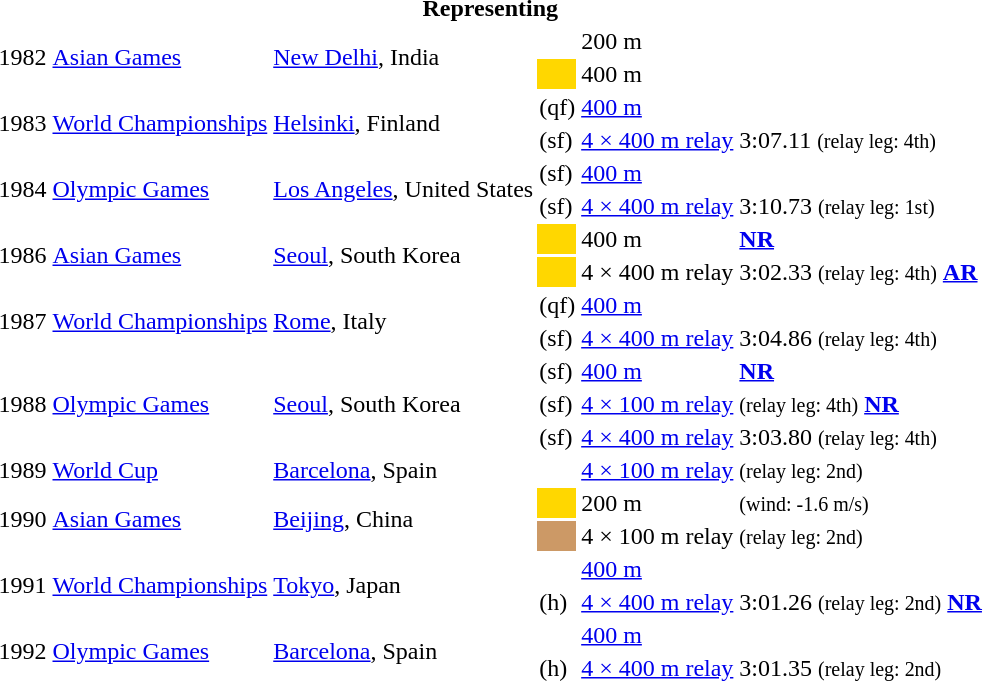<table>
<tr>
<th colspan="6">Representing </th>
</tr>
<tr>
<td rowspan=2>1982</td>
<td rowspan=2><a href='#'>Asian Games</a></td>
<td rowspan=2><a href='#'>New Delhi</a>, India</td>
<td></td>
<td>200 m</td>
<td></td>
</tr>
<tr>
<td bgcolor="gold"></td>
<td>400 m</td>
<td></td>
</tr>
<tr>
<td rowspan=2>1983</td>
<td rowspan=2><a href='#'>World Championships</a></td>
<td rowspan=2><a href='#'>Helsinki</a>, Finland</td>
<td> (qf)</td>
<td><a href='#'>400 m</a></td>
<td></td>
</tr>
<tr>
<td> (sf)</td>
<td><a href='#'>4 × 400 m relay</a></td>
<td>3:07.11 <small>(relay leg: 4th)</small></td>
</tr>
<tr>
<td rowspan=2>1984</td>
<td rowspan=2><a href='#'>Olympic Games</a></td>
<td rowspan=2><a href='#'>Los Angeles</a>, United States</td>
<td> (sf)</td>
<td><a href='#'>400 m</a></td>
<td></td>
</tr>
<tr>
<td> (sf)</td>
<td><a href='#'>4 × 400 m relay</a></td>
<td>3:10.73 <small>(relay leg: 1st)</small></td>
</tr>
<tr>
<td rowspan=2>1986</td>
<td rowspan=2><a href='#'>Asian Games</a></td>
<td rowspan=2><a href='#'>Seoul</a>, South Korea</td>
<td bgcolor="gold"></td>
<td>400 m</td>
<td> <strong><a href='#'>NR</a></strong></td>
</tr>
<tr>
<td bgcolor="gold"></td>
<td>4 × 400 m relay</td>
<td>3:02.33 <small>(relay leg: 4th)</small> <strong><a href='#'>AR</a></strong></td>
</tr>
<tr>
<td rowspan=2>1987</td>
<td rowspan=2><a href='#'>World Championships</a></td>
<td rowspan=2><a href='#'>Rome</a>, Italy</td>
<td> (qf)</td>
<td><a href='#'>400 m</a></td>
<td></td>
</tr>
<tr>
<td> (sf)</td>
<td><a href='#'>4 × 400 m relay</a></td>
<td>3:04.86 <small>(relay leg: 4th)</small></td>
</tr>
<tr>
<td rowspan=3>1988</td>
<td rowspan=3><a href='#'>Olympic Games</a></td>
<td rowspan=3><a href='#'>Seoul</a>, South Korea</td>
<td> (sf)</td>
<td><a href='#'>400 m</a></td>
<td> <strong><a href='#'>NR</a></strong></td>
</tr>
<tr>
<td> (sf)</td>
<td><a href='#'>4 × 100 m relay</a></td>
<td> <small>(relay leg: 4th)</small> <strong><a href='#'>NR</a></strong></td>
</tr>
<tr>
<td> (sf)</td>
<td><a href='#'>4 × 400 m relay</a></td>
<td>3:03.80 <small>(relay leg: 4th)</small></td>
</tr>
<tr>
<td>1989</td>
<td><a href='#'>World Cup</a></td>
<td><a href='#'>Barcelona</a>, Spain</td>
<td></td>
<td><a href='#'>4 × 100 m relay</a></td>
<td> <small>(relay leg: 2nd)</small></td>
</tr>
<tr>
<td rowspan=2>1990</td>
<td rowspan=2><a href='#'>Asian Games</a></td>
<td rowspan=2><a href='#'>Beijing</a>, China</td>
<td bgcolor="gold"></td>
<td>200 m</td>
<td> <small>(wind: -1.6 m/s)</small></td>
</tr>
<tr>
<td bgcolor=cc9966></td>
<td>4 × 100 m relay</td>
<td> <small>(relay leg: 2nd)</small></td>
</tr>
<tr>
<td rowspan=2>1991</td>
<td rowspan=2><a href='#'>World Championships</a></td>
<td rowspan=2><a href='#'>Tokyo</a>, Japan</td>
<td></td>
<td><a href='#'>400 m</a></td>
<td></td>
</tr>
<tr>
<td> (h)</td>
<td><a href='#'>4 × 400 m relay</a></td>
<td>3:01.26 <small>(relay leg: 2nd)</small> <strong><a href='#'>NR</a></strong></td>
</tr>
<tr>
<td rowspan=2>1992</td>
<td rowspan=2><a href='#'>Olympic Games</a></td>
<td rowspan=2><a href='#'>Barcelona</a>, Spain</td>
<td></td>
<td><a href='#'>400 m</a></td>
<td></td>
</tr>
<tr>
<td> (h)</td>
<td><a href='#'>4 × 400 m relay</a></td>
<td>3:01.35 <small>(relay leg: 2nd)</small></td>
</tr>
<tr>
</tr>
</table>
